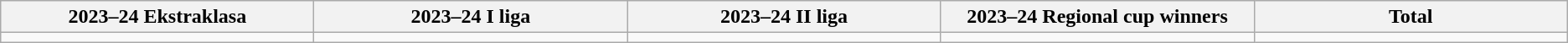<table class="wikitable">
<tr>
<th width="16.67%">2023–24 Ekstraklasa</th>
<th width="16.67%">2023–24 I liga</th>
<th width="16.67%">2023–24 II liga</th>
<th width="16.67%">2023–24 Regional cup winners</th>
<th width="16.67%">Total</th>
</tr>
<tr>
<td></td>
<td></td>
<td></td>
<td></td>
<td></td>
</tr>
</table>
